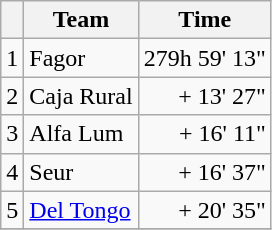<table class="wikitable">
<tr>
<th></th>
<th>Team</th>
<th>Time</th>
</tr>
<tr>
<td>1</td>
<td>Fagor</td>
<td align=right>279h 59' 13"</td>
</tr>
<tr>
<td>2</td>
<td>Caja Rural</td>
<td align=right>+ 13' 27"</td>
</tr>
<tr>
<td>3</td>
<td>Alfa Lum</td>
<td align=right>+ 16' 11"</td>
</tr>
<tr>
<td>4</td>
<td>Seur</td>
<td align=right>+ 16' 37"</td>
</tr>
<tr>
<td>5</td>
<td><a href='#'>Del Tongo</a></td>
<td align=right>+ 20' 35"</td>
</tr>
<tr>
</tr>
</table>
